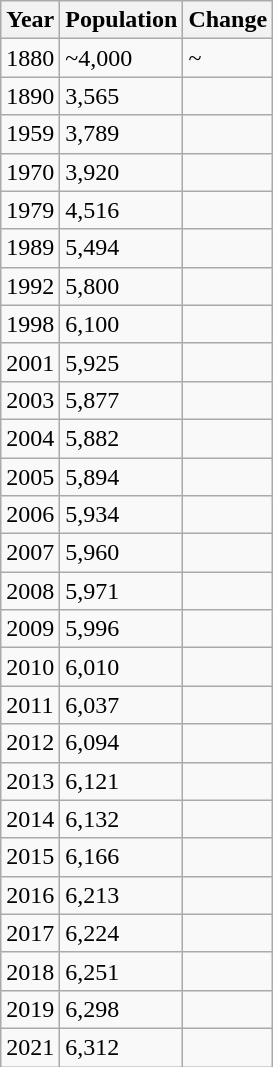<table class="wikitable">
<tr>
<th>Year</th>
<th>Population</th>
<th>Change</th>
</tr>
<tr>
<td>1880</td>
<td>~4,000</td>
<td>~</td>
</tr>
<tr>
<td>1890</td>
<td>3,565</td>
<td></td>
</tr>
<tr>
<td>1959</td>
<td>3,789</td>
<td></td>
</tr>
<tr>
<td>1970</td>
<td>3,920</td>
<td></td>
</tr>
<tr>
<td>1979</td>
<td>4,516</td>
<td></td>
</tr>
<tr>
<td>1989</td>
<td>5,494</td>
<td></td>
</tr>
<tr>
<td>1992</td>
<td>5,800</td>
<td></td>
</tr>
<tr>
<td>1998</td>
<td>6,100</td>
<td></td>
</tr>
<tr>
<td>2001</td>
<td>5,925</td>
<td></td>
</tr>
<tr>
<td>2003</td>
<td>5,877</td>
<td></td>
</tr>
<tr>
<td>2004</td>
<td>5,882</td>
<td></td>
</tr>
<tr>
<td>2005</td>
<td>5,894</td>
<td></td>
</tr>
<tr>
<td>2006</td>
<td>5,934</td>
<td></td>
</tr>
<tr>
<td>2007</td>
<td>5,960</td>
<td></td>
</tr>
<tr>
<td>2008</td>
<td>5,971</td>
<td></td>
</tr>
<tr>
<td>2009</td>
<td>5,996</td>
<td></td>
</tr>
<tr>
<td>2010</td>
<td>6,010</td>
<td></td>
</tr>
<tr>
<td>2011</td>
<td>6,037</td>
<td></td>
</tr>
<tr>
<td>2012</td>
<td>6,094</td>
<td></td>
</tr>
<tr>
<td>2013</td>
<td>6,121</td>
<td></td>
</tr>
<tr>
<td>2014</td>
<td>6,132</td>
<td></td>
</tr>
<tr>
<td>2015</td>
<td>6,166</td>
<td></td>
</tr>
<tr>
<td>2016</td>
<td>6,213</td>
<td></td>
</tr>
<tr>
<td>2017</td>
<td>6,224</td>
<td></td>
</tr>
<tr>
<td>2018</td>
<td>6,251</td>
<td></td>
</tr>
<tr>
<td>2019</td>
<td>6,298</td>
<td></td>
</tr>
<tr>
<td>2021</td>
<td>6,312</td>
<td></td>
</tr>
</table>
